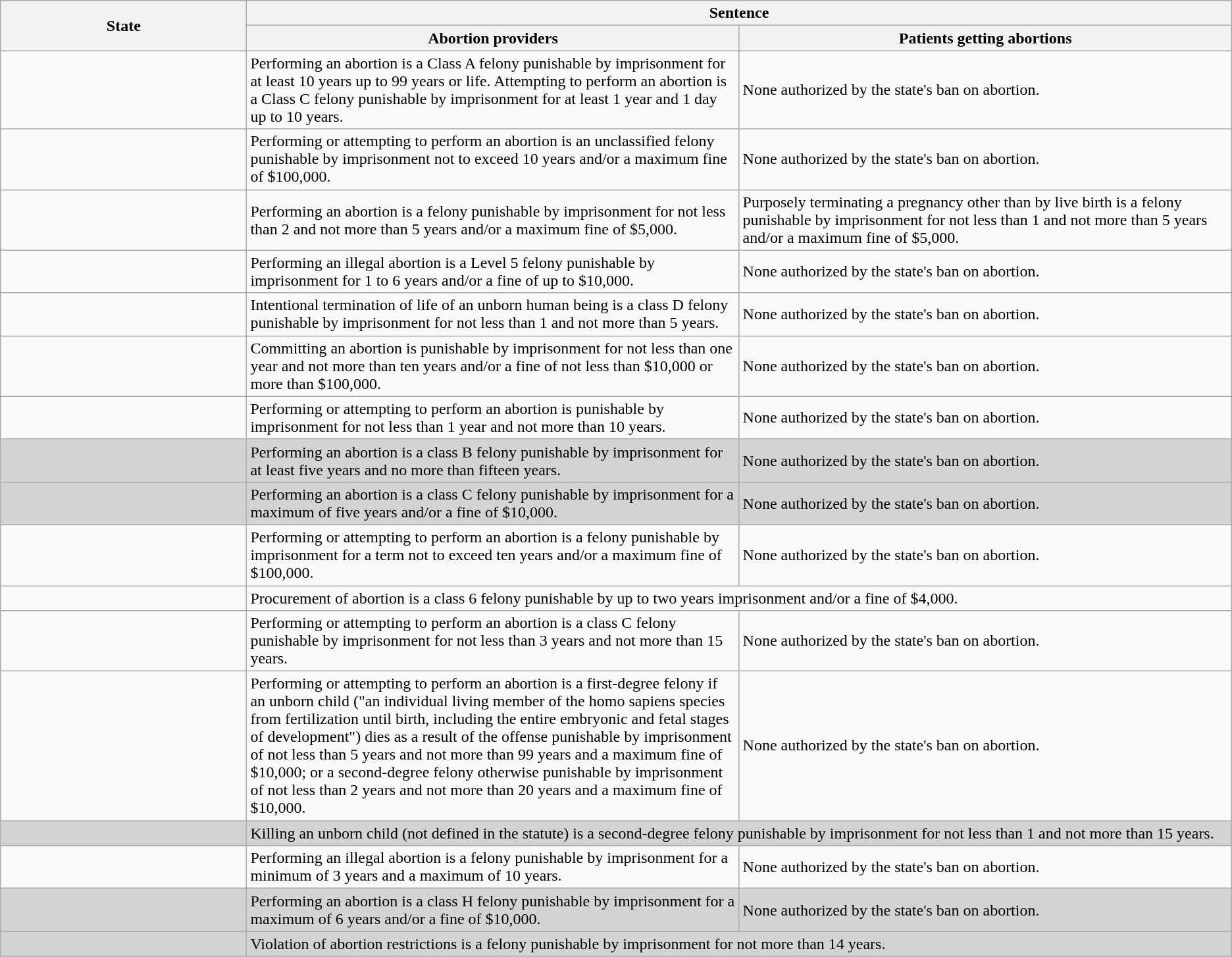<table class="wikitable">
<tr>
<th rowspan=2>State</th>
<th colspan=2>Sentence</th>
</tr>
<tr>
<th width=40%>Abortion providers</th>
<th width=40%>Patients getting abortions</th>
</tr>
<tr>
<td></td>
<td>Performing an abortion is a Class A felony punishable by imprisonment for at least 10 years up to 99 years or life. Attempting to perform an abortion is a Class C felony punishable by imprisonment for at least 1 year and 1 day up to 10 years.</td>
<td>None authorized by the state's ban on abortion.</td>
</tr>
<tr>
<td></td>
<td>Performing or attempting to perform an abortion is an unclassified felony punishable by imprisonment not to exceed 10 years and/or a maximum fine of $100,000.</td>
<td>None authorized by the state's ban on abortion.</td>
</tr>
<tr>
<td></td>
<td>Performing an abortion is a felony punishable by imprisonment for not less than 2 and not more than 5 years and/or a maximum fine of $5,000.</td>
<td>Purposely terminating a pregnancy other than by live birth is a felony punishable by imprisonment for not less than 1 and not more than 5 years and/or a maximum fine of $5,000.</td>
</tr>
<tr>
<td></td>
<td>Performing an illegal abortion is a Level 5 felony punishable by imprisonment for 1 to 6 years and/or a fine of up to $10,000.</td>
<td>None authorized by the state's ban on abortion.</td>
</tr>
<tr>
<td></td>
<td>Intentional termination of life of an unborn human being is a class D felony punishable by imprisonment for not less than 1 and not more than 5 years.</td>
<td>None authorized by the state's ban on abortion.</td>
</tr>
<tr>
<td></td>
<td>Committing an abortion is punishable by imprisonment for not less than one year and not more than ten years and/or a fine of not less than $10,000 or more than $100,000.</td>
<td>None authorized by the state's ban on abortion.</td>
</tr>
<tr>
<td></td>
<td>Performing or attempting to perform an abortion is punishable by imprisonment for not less than 1 year and not more than 10 years.</td>
<td>None authorized by the state's ban on abortion.</td>
</tr>
<tr style="background-color: lightgrey;">
<td></td>
<td>Performing an abortion is a class B felony punishable by imprisonment for at least five years and no more than fifteen years.</td>
<td>None authorized by the state's ban on abortion.</td>
</tr>
<tr style="background-color: lightgrey;">
<td></td>
<td>Performing an abortion is a class C felony punishable by imprisonment for a maximum of five years and/or a fine of $10,000.</td>
<td>None authorized by the state's ban on abortion.</td>
</tr>
<tr>
<td></td>
<td>Performing or attempting to perform an abortion is a felony punishable by imprisonment for a term not to exceed ten years and/or a maximum fine of $100,000.</td>
<td>None authorized by the state's ban on abortion.</td>
</tr>
<tr>
<td></td>
<td colspan="2">Procurement of abortion is a class 6 felony punishable by up to two years imprisonment and/or a fine of $4,000.</td>
</tr>
<tr>
<td></td>
<td>Performing or attempting to perform an abortion is a class C felony punishable by imprisonment for not less than 3 years and not more than 15 years.</td>
<td>None authorized by the state's ban on abortion.</td>
</tr>
<tr>
<td></td>
<td>Performing or attempting to perform an abortion is a first-degree felony if an unborn child ("an individual living member of the homo sapiens species from fertilization until birth, including the entire embryonic and fetal stages of development") dies as a result of the offense punishable by imprisonment of not less than 5 years and not more than 99 years and a maximum fine of $10,000; or a second-degree felony otherwise punishable by imprisonment of not less than 2 years and not more than 20 years and a maximum fine of $10,000.</td>
<td>None authorized by the state's ban on abortion.</td>
</tr>
<tr style="background-color: lightgrey;">
<td></td>
<td colspan="2">Killing an unborn child (not defined in the statute) is a second-degree felony punishable by imprisonment for not less than 1 and not more than 15 years.</td>
</tr>
<tr>
<td></td>
<td>Performing an illegal abortion is a felony punishable by imprisonment for a minimum of 3 years and a maximum of 10 years.</td>
<td>None authorized by the state's ban on abortion.</td>
</tr>
<tr style="background-color: lightgrey;">
<td></td>
<td>Performing an abortion is a class  H felony punishable by imprisonment for a maximum of 6 years and/or a fine of $10,000.</td>
<td>None authorized by the state's ban on abortion.</td>
</tr>
<tr style="background-color: lightgrey;">
<td></td>
<td colspan="2">Violation of abortion restrictions is a felony punishable by imprisonment for not more than 14 years.</td>
</tr>
</table>
